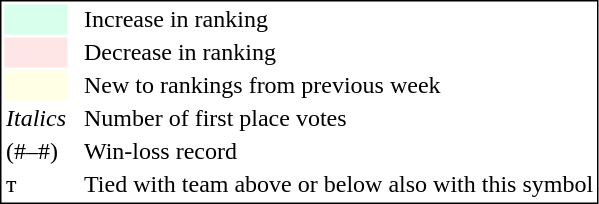<table style="border:1px solid black;">
<tr>
<td style="background:#D8FFEB; width:20px;"></td>
<td> </td>
<td>Increase in ranking</td>
</tr>
<tr>
<td style="background:#FFE6E6; width:20px;"></td>
<td> </td>
<td>Decrease in ranking</td>
</tr>
<tr>
<td style="background:#FFFFE6; width:20px;"></td>
<td> </td>
<td>New to rankings from previous week</td>
</tr>
<tr>
<td><em>Italics</em></td>
<td> </td>
<td>Number of first place votes</td>
</tr>
<tr>
<td>(#–#)</td>
<td> </td>
<td>Win-loss record</td>
</tr>
<tr>
<td>т</td>
<td></td>
<td>Tied with team above or below also with this symbol</td>
</tr>
</table>
